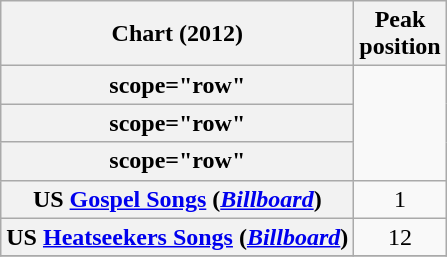<table class="wikitable sortable plainrowheaders">
<tr>
<th scope="col">Chart (2012)</th>
<th scope="col">Peak<br>position</th>
</tr>
<tr>
<th>scope="row"</th>
</tr>
<tr>
<th>scope="row"</th>
</tr>
<tr>
<th>scope="row"</th>
</tr>
<tr>
<th scope="row">US <a href='#'>Gospel Songs</a> (<em><a href='#'>Billboard</a></em>)</th>
<td align="center">1</td>
</tr>
<tr>
<th scope="row">US <a href='#'>Heatseekers Songs</a> (<em><a href='#'>Billboard</a></em>)</th>
<td align="center">12</td>
</tr>
<tr>
</tr>
</table>
